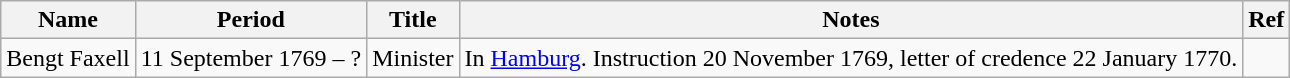<table class="wikitable">
<tr>
<th>Name</th>
<th>Period</th>
<th>Title</th>
<th>Notes</th>
<th>Ref</th>
</tr>
<tr>
<td>Bengt Faxell</td>
<td>11 September 1769 – ?</td>
<td>Minister</td>
<td>In <a href='#'>Hamburg</a>. Instruction 20 November 1769, letter of credence 22 January 1770.</td>
<td></td>
</tr>
</table>
